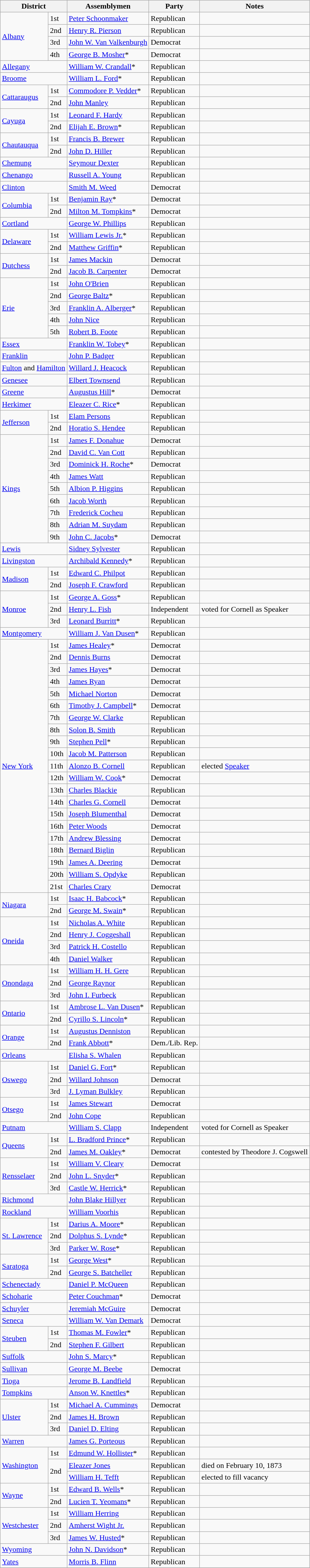<table class=wikitable>
<tr>
<th colspan="2">District</th>
<th>Assemblymen</th>
<th>Party</th>
<th>Notes</th>
</tr>
<tr>
<td rowspan="4"><a href='#'>Albany</a></td>
<td>1st</td>
<td><a href='#'>Peter Schoonmaker</a></td>
<td>Republican</td>
<td></td>
</tr>
<tr>
<td>2nd</td>
<td><a href='#'>Henry R. Pierson</a></td>
<td>Republican</td>
<td></td>
</tr>
<tr>
<td>3rd</td>
<td><a href='#'>John W. Van Valkenburgh</a></td>
<td>Democrat</td>
<td></td>
</tr>
<tr>
<td>4th</td>
<td><a href='#'>George B. Mosher</a>*</td>
<td>Democrat</td>
<td></td>
</tr>
<tr>
<td colspan="2"><a href='#'>Allegany</a></td>
<td><a href='#'>William W. Crandall</a>*</td>
<td>Republican</td>
<td></td>
</tr>
<tr>
<td colspan="2"><a href='#'>Broome</a></td>
<td><a href='#'>William L. Ford</a>*</td>
<td>Republican</td>
<td></td>
</tr>
<tr>
<td rowspan="2"><a href='#'>Cattaraugus</a></td>
<td>1st</td>
<td><a href='#'>Commodore P. Vedder</a>*</td>
<td>Republican</td>
<td></td>
</tr>
<tr>
<td>2nd</td>
<td><a href='#'>John Manley</a></td>
<td>Republican</td>
<td></td>
</tr>
<tr>
<td rowspan="2"><a href='#'>Cayuga</a></td>
<td>1st</td>
<td><a href='#'>Leonard F. Hardy</a></td>
<td>Republican</td>
<td></td>
</tr>
<tr>
<td>2nd</td>
<td><a href='#'>Elijah E. Brown</a>*</td>
<td>Republican</td>
<td></td>
</tr>
<tr>
<td rowspan="2"><a href='#'>Chautauqua</a></td>
<td>1st</td>
<td><a href='#'>Francis B. Brewer</a></td>
<td>Republican</td>
<td></td>
</tr>
<tr>
<td>2nd</td>
<td><a href='#'>John D. Hiller</a></td>
<td>Republican</td>
<td></td>
</tr>
<tr>
<td colspan="2"><a href='#'>Chemung</a></td>
<td><a href='#'>Seymour Dexter</a></td>
<td>Republican</td>
<td></td>
</tr>
<tr>
<td colspan="2"><a href='#'>Chenango</a></td>
<td><a href='#'>Russell A. Young</a></td>
<td>Republican</td>
<td></td>
</tr>
<tr>
<td colspan="2"><a href='#'>Clinton</a></td>
<td><a href='#'>Smith M. Weed</a></td>
<td>Democrat</td>
<td></td>
</tr>
<tr>
<td rowspan="2"><a href='#'>Columbia</a></td>
<td>1st</td>
<td><a href='#'>Benjamin Ray</a>*</td>
<td>Democrat</td>
<td></td>
</tr>
<tr>
<td>2nd</td>
<td><a href='#'>Milton M. Tompkins</a>*</td>
<td>Democrat</td>
<td></td>
</tr>
<tr>
<td colspan="2"><a href='#'>Cortland</a></td>
<td><a href='#'>George W. Phillips</a></td>
<td>Republican</td>
<td></td>
</tr>
<tr>
<td rowspan="2"><a href='#'>Delaware</a></td>
<td>1st</td>
<td><a href='#'>William Lewis Jr.</a>*</td>
<td>Republican</td>
<td></td>
</tr>
<tr>
<td>2nd</td>
<td><a href='#'>Matthew Griffin</a>*</td>
<td>Republican</td>
<td></td>
</tr>
<tr>
<td rowspan="2"><a href='#'>Dutchess</a></td>
<td>1st</td>
<td><a href='#'>James Mackin</a></td>
<td>Democrat</td>
<td></td>
</tr>
<tr>
<td>2nd</td>
<td><a href='#'>Jacob B. Carpenter</a></td>
<td>Democrat</td>
<td></td>
</tr>
<tr>
<td rowspan="5"><a href='#'>Erie</a></td>
<td>1st</td>
<td><a href='#'>John O'Brien</a></td>
<td>Republican</td>
<td></td>
</tr>
<tr>
<td>2nd</td>
<td><a href='#'>George Baltz</a>*</td>
<td>Republican</td>
<td></td>
</tr>
<tr>
<td>3rd</td>
<td><a href='#'>Franklin A. Alberger</a>*</td>
<td>Republican</td>
<td></td>
</tr>
<tr>
<td>4th</td>
<td><a href='#'>John Nice</a></td>
<td>Republican</td>
<td></td>
</tr>
<tr>
<td>5th</td>
<td><a href='#'>Robert B. Foote</a></td>
<td>Republican</td>
<td></td>
</tr>
<tr>
<td colspan="2"><a href='#'>Essex</a></td>
<td><a href='#'>Franklin W. Tobey</a>*</td>
<td>Republican</td>
<td></td>
</tr>
<tr>
<td colspan="2"><a href='#'>Franklin</a></td>
<td><a href='#'>John P. Badger</a></td>
<td>Republican</td>
<td></td>
</tr>
<tr>
<td colspan="2"><a href='#'>Fulton</a> and <a href='#'>Hamilton</a></td>
<td><a href='#'>Willard J. Heacock</a></td>
<td>Republican</td>
<td></td>
</tr>
<tr>
<td colspan="2"><a href='#'>Genesee</a></td>
<td><a href='#'>Elbert Townsend</a></td>
<td>Republican</td>
<td></td>
</tr>
<tr>
<td colspan="2"><a href='#'>Greene</a></td>
<td><a href='#'>Augustus Hill</a>*</td>
<td>Democrat</td>
<td></td>
</tr>
<tr>
<td colspan="2"><a href='#'>Herkimer</a></td>
<td><a href='#'>Eleazer C. Rice</a>*</td>
<td>Republican</td>
<td></td>
</tr>
<tr>
<td rowspan="2"><a href='#'>Jefferson</a></td>
<td>1st</td>
<td><a href='#'>Elam Persons</a></td>
<td>Republican</td>
<td></td>
</tr>
<tr>
<td>2nd</td>
<td><a href='#'>Horatio S. Hendee</a></td>
<td>Republican</td>
<td></td>
</tr>
<tr>
<td rowspan="9"><a href='#'>Kings</a></td>
<td>1st</td>
<td><a href='#'>James F. Donahue</a></td>
<td>Democrat</td>
<td></td>
</tr>
<tr>
<td>2nd</td>
<td><a href='#'>David C. Van Cott</a></td>
<td>Republican</td>
<td></td>
</tr>
<tr>
<td>3rd</td>
<td><a href='#'>Dominick H. Roche</a>*</td>
<td>Democrat</td>
<td></td>
</tr>
<tr>
<td>4th</td>
<td><a href='#'>James Watt</a></td>
<td>Republican</td>
<td></td>
</tr>
<tr>
<td>5th</td>
<td><a href='#'>Albion P. Higgins</a></td>
<td>Republican</td>
<td></td>
</tr>
<tr>
<td>6th</td>
<td><a href='#'>Jacob Worth</a></td>
<td>Republican</td>
<td></td>
</tr>
<tr>
<td>7th</td>
<td><a href='#'>Frederick Cocheu</a></td>
<td>Republican</td>
<td></td>
</tr>
<tr>
<td>8th</td>
<td><a href='#'>Adrian M. Suydam</a></td>
<td>Republican</td>
<td></td>
</tr>
<tr>
<td>9th</td>
<td><a href='#'>John C. Jacobs</a>*</td>
<td>Democrat</td>
<td></td>
</tr>
<tr>
<td colspan="2"><a href='#'>Lewis</a></td>
<td><a href='#'>Sidney Sylvester</a></td>
<td>Republican</td>
<td></td>
</tr>
<tr>
<td colspan="2"><a href='#'>Livingston</a></td>
<td><a href='#'>Archibald Kennedy</a>*</td>
<td>Republican</td>
<td></td>
</tr>
<tr>
<td rowspan="2"><a href='#'>Madison</a></td>
<td>1st</td>
<td><a href='#'>Edward C. Philpot</a></td>
<td>Republican</td>
<td></td>
</tr>
<tr>
<td>2nd</td>
<td><a href='#'>Joseph F. Crawford</a></td>
<td>Republican</td>
<td></td>
</tr>
<tr>
<td rowspan="3"><a href='#'>Monroe</a></td>
<td>1st</td>
<td><a href='#'>George A. Goss</a>*</td>
<td>Republican</td>
<td></td>
</tr>
<tr>
<td>2nd</td>
<td><a href='#'>Henry L. Fish</a></td>
<td>Independent</td>
<td>voted for Cornell as Speaker</td>
</tr>
<tr>
<td>3rd</td>
<td><a href='#'>Leonard Burritt</a>*</td>
<td>Republican</td>
<td></td>
</tr>
<tr>
<td colspan="2"><a href='#'>Montgomery</a></td>
<td><a href='#'>William J. Van Dusen</a>*</td>
<td>Republican</td>
<td></td>
</tr>
<tr>
<td rowspan="21"><a href='#'>New York</a></td>
<td>1st</td>
<td><a href='#'>James Healey</a>*</td>
<td>Democrat</td>
<td></td>
</tr>
<tr>
<td>2nd</td>
<td><a href='#'>Dennis Burns</a></td>
<td>Democrat</td>
<td></td>
</tr>
<tr>
<td>3rd</td>
<td><a href='#'>James Hayes</a>*</td>
<td>Democrat</td>
<td></td>
</tr>
<tr>
<td>4th</td>
<td><a href='#'>James Ryan</a></td>
<td>Democrat</td>
<td></td>
</tr>
<tr>
<td>5th</td>
<td><a href='#'>Michael Norton</a></td>
<td>Democrat</td>
<td></td>
</tr>
<tr>
<td>6th</td>
<td><a href='#'>Timothy J. Campbell</a>*</td>
<td>Democrat</td>
<td></td>
</tr>
<tr>
<td>7th</td>
<td><a href='#'>George W. Clarke</a></td>
<td>Republican</td>
<td></td>
</tr>
<tr>
<td>8th</td>
<td><a href='#'>Solon B. Smith</a></td>
<td>Republican</td>
<td></td>
</tr>
<tr>
<td>9th</td>
<td><a href='#'>Stephen Pell</a>*</td>
<td>Republican</td>
<td></td>
</tr>
<tr>
<td>10th</td>
<td><a href='#'>Jacob M. Patterson</a></td>
<td>Republican</td>
<td></td>
</tr>
<tr>
<td>11th</td>
<td><a href='#'>Alonzo B. Cornell</a></td>
<td>Republican</td>
<td>elected <a href='#'>Speaker</a></td>
</tr>
<tr>
<td>12th</td>
<td><a href='#'>William W. Cook</a>*</td>
<td>Democrat</td>
<td></td>
</tr>
<tr>
<td>13th</td>
<td><a href='#'>Charles Blackie</a></td>
<td>Republican</td>
<td></td>
</tr>
<tr>
<td>14th</td>
<td><a href='#'>Charles G. Cornell</a></td>
<td>Democrat</td>
<td></td>
</tr>
<tr>
<td>15th</td>
<td><a href='#'>Joseph Blumenthal</a></td>
<td>Democrat</td>
<td></td>
</tr>
<tr>
<td>16th</td>
<td><a href='#'>Peter Woods</a></td>
<td>Democrat</td>
<td></td>
</tr>
<tr>
<td>17th</td>
<td><a href='#'>Andrew Blessing</a></td>
<td>Democrat</td>
<td></td>
</tr>
<tr>
<td>18th</td>
<td><a href='#'>Bernard Biglin</a></td>
<td>Republican</td>
<td></td>
</tr>
<tr>
<td>19th</td>
<td><a href='#'>James A. Deering</a></td>
<td>Democrat</td>
<td></td>
</tr>
<tr>
<td>20th</td>
<td><a href='#'>William S. Opdyke</a></td>
<td>Republican</td>
<td></td>
</tr>
<tr>
<td>21st</td>
<td><a href='#'>Charles Crary</a></td>
<td>Democrat</td>
<td></td>
</tr>
<tr>
<td rowspan="2"><a href='#'>Niagara</a></td>
<td>1st</td>
<td><a href='#'>Isaac H. Babcock</a>*</td>
<td>Republican</td>
<td></td>
</tr>
<tr>
<td>2nd</td>
<td><a href='#'>George M. Swain</a>*</td>
<td>Republican</td>
<td></td>
</tr>
<tr>
<td rowspan="4"><a href='#'>Oneida</a></td>
<td>1st</td>
<td><a href='#'>Nicholas A. White</a></td>
<td>Republican</td>
<td></td>
</tr>
<tr>
<td>2nd</td>
<td><a href='#'>Henry J. Coggeshall</a></td>
<td>Republican</td>
<td></td>
</tr>
<tr>
<td>3rd</td>
<td><a href='#'>Patrick H. Costello</a></td>
<td>Republican</td>
<td></td>
</tr>
<tr>
<td>4th</td>
<td><a href='#'>Daniel Walker</a></td>
<td>Republican</td>
<td></td>
</tr>
<tr>
<td rowspan="3"><a href='#'>Onondaga</a></td>
<td>1st</td>
<td><a href='#'>William H. H. Gere</a></td>
<td>Republican</td>
<td></td>
</tr>
<tr>
<td>2nd</td>
<td><a href='#'>George Raynor</a></td>
<td>Republican</td>
<td></td>
</tr>
<tr>
<td>3rd</td>
<td><a href='#'>John I. Furbeck</a></td>
<td>Republican</td>
<td></td>
</tr>
<tr>
<td rowspan="2"><a href='#'>Ontario</a></td>
<td>1st</td>
<td><a href='#'>Ambrose L. Van Dusen</a>*</td>
<td>Republican</td>
<td></td>
</tr>
<tr>
<td>2nd</td>
<td><a href='#'>Cyrillo S. Lincoln</a>*</td>
<td>Republican</td>
<td></td>
</tr>
<tr>
<td rowspan="2"><a href='#'>Orange</a></td>
<td>1st</td>
<td><a href='#'>Augustus Denniston</a></td>
<td>Republican</td>
<td></td>
</tr>
<tr>
<td>2nd</td>
<td><a href='#'>Frank Abbott</a>*</td>
<td>Dem./Lib. Rep.</td>
<td></td>
</tr>
<tr>
<td colspan="2"><a href='#'>Orleans</a></td>
<td><a href='#'>Elisha S. Whalen</a></td>
<td>Republican</td>
<td></td>
</tr>
<tr>
<td rowspan="3"><a href='#'>Oswego</a></td>
<td>1st</td>
<td><a href='#'>Daniel G. Fort</a>*</td>
<td>Republican</td>
<td></td>
</tr>
<tr>
<td>2nd</td>
<td><a href='#'>Willard Johnson</a></td>
<td>Democrat</td>
<td></td>
</tr>
<tr>
<td>3rd</td>
<td><a href='#'>J. Lyman Bulkley</a></td>
<td>Republican</td>
<td></td>
</tr>
<tr>
<td rowspan="2"><a href='#'>Otsego</a></td>
<td>1st</td>
<td><a href='#'>James Stewart</a></td>
<td>Democrat</td>
<td></td>
</tr>
<tr>
<td>2nd</td>
<td><a href='#'>John Cope</a></td>
<td>Republican</td>
<td></td>
</tr>
<tr>
<td colspan="2"><a href='#'>Putnam</a></td>
<td><a href='#'>William S. Clapp</a></td>
<td>Independent</td>
<td>voted for Cornell as Speaker</td>
</tr>
<tr>
<td rowspan="2"><a href='#'>Queens</a></td>
<td>1st</td>
<td><a href='#'>L. Bradford Prince</a>*</td>
<td>Republican</td>
<td></td>
</tr>
<tr>
<td>2nd</td>
<td><a href='#'>James M. Oakley</a>*</td>
<td>Democrat</td>
<td>contested by Theodore J. Cogswell</td>
</tr>
<tr>
<td rowspan="3"><a href='#'>Rensselaer</a></td>
<td>1st</td>
<td><a href='#'>William V. Cleary</a></td>
<td>Democrat</td>
<td></td>
</tr>
<tr>
<td>2nd</td>
<td><a href='#'>John L. Snyder</a>*</td>
<td>Republican</td>
<td></td>
</tr>
<tr>
<td>3rd</td>
<td><a href='#'>Castle W. Herrick</a>*</td>
<td>Republican</td>
<td></td>
</tr>
<tr>
<td colspan="2"><a href='#'>Richmond</a></td>
<td><a href='#'>John Blake Hillyer</a></td>
<td>Republican</td>
<td></td>
</tr>
<tr>
<td colspan="2"><a href='#'>Rockland</a></td>
<td><a href='#'>William Voorhis</a></td>
<td>Republican</td>
<td></td>
</tr>
<tr>
<td rowspan="3"><a href='#'>St. Lawrence</a></td>
<td>1st</td>
<td><a href='#'>Darius A. Moore</a>*</td>
<td>Republican</td>
<td></td>
</tr>
<tr>
<td>2nd</td>
<td><a href='#'>Dolphus S. Lynde</a>*</td>
<td>Republican</td>
<td></td>
</tr>
<tr>
<td>3rd</td>
<td><a href='#'>Parker W. Rose</a>*</td>
<td>Republican</td>
<td></td>
</tr>
<tr>
<td rowspan="2"><a href='#'>Saratoga</a></td>
<td>1st</td>
<td><a href='#'>George West</a>*</td>
<td>Republican</td>
<td></td>
</tr>
<tr>
<td>2nd</td>
<td><a href='#'>George S. Batcheller</a></td>
<td>Republican</td>
<td></td>
</tr>
<tr>
<td colspan="2"><a href='#'>Schenectady</a></td>
<td><a href='#'>Daniel P. McQueen</a></td>
<td>Republican</td>
<td></td>
</tr>
<tr>
<td colspan="2"><a href='#'>Schoharie</a></td>
<td><a href='#'>Peter Couchman</a>*</td>
<td>Democrat</td>
<td></td>
</tr>
<tr>
<td colspan="2"><a href='#'>Schuyler</a></td>
<td><a href='#'>Jeremiah McGuire</a></td>
<td>Democrat</td>
<td></td>
</tr>
<tr>
<td colspan="2"><a href='#'>Seneca</a></td>
<td><a href='#'>William W. Van Demark</a></td>
<td>Democrat</td>
<td></td>
</tr>
<tr>
<td rowspan="2"><a href='#'>Steuben</a></td>
<td>1st</td>
<td><a href='#'>Thomas M. Fowler</a>*</td>
<td>Republican</td>
<td></td>
</tr>
<tr>
<td>2nd</td>
<td><a href='#'>Stephen F. Gilbert</a></td>
<td>Republican</td>
<td></td>
</tr>
<tr>
<td colspan="2"><a href='#'>Suffolk</a></td>
<td><a href='#'>John S. Marcy</a>*</td>
<td>Republican</td>
<td></td>
</tr>
<tr>
<td colspan="2"><a href='#'>Sullivan</a></td>
<td><a href='#'>George M. Beebe</a></td>
<td>Democrat</td>
<td></td>
</tr>
<tr>
<td colspan="2"><a href='#'>Tioga</a></td>
<td><a href='#'>Jerome B. Landfield</a></td>
<td>Republican</td>
<td></td>
</tr>
<tr>
<td colspan="2"><a href='#'>Tompkins</a></td>
<td><a href='#'>Anson W. Knettles</a>*</td>
<td>Republican</td>
<td></td>
</tr>
<tr>
<td rowspan="3"><a href='#'>Ulster</a></td>
<td>1st</td>
<td><a href='#'>Michael A. Cummings</a></td>
<td>Democrat</td>
<td></td>
</tr>
<tr>
<td>2nd</td>
<td><a href='#'>James H. Brown</a></td>
<td>Republican</td>
<td></td>
</tr>
<tr>
<td>3rd</td>
<td><a href='#'>Daniel D. Elting</a></td>
<td>Republican</td>
<td></td>
</tr>
<tr>
<td colspan="2"><a href='#'>Warren</a></td>
<td><a href='#'>James G. Porteous</a></td>
<td>Republican</td>
<td></td>
</tr>
<tr>
<td rowspan="3"><a href='#'>Washington</a></td>
<td>1st</td>
<td><a href='#'>Edmund W. Hollister</a>*</td>
<td>Republican</td>
<td></td>
</tr>
<tr>
<td rowspan="2">2nd</td>
<td><a href='#'>Eleazer Jones</a></td>
<td>Republican</td>
<td>died on February 10, 1873</td>
</tr>
<tr>
<td><a href='#'>William H. Tefft</a></td>
<td>Republican</td>
<td>elected to fill vacancy</td>
</tr>
<tr>
<td rowspan="2"><a href='#'>Wayne</a></td>
<td>1st</td>
<td><a href='#'>Edward B. Wells</a>*</td>
<td>Republican</td>
<td></td>
</tr>
<tr>
<td>2nd</td>
<td><a href='#'>Lucien T. Yeomans</a>*</td>
<td>Republican</td>
<td></td>
</tr>
<tr>
<td rowspan="3"><a href='#'>Westchester</a></td>
<td>1st</td>
<td><a href='#'>William Herring</a></td>
<td>Republican</td>
<td></td>
</tr>
<tr>
<td>2nd</td>
<td><a href='#'>Amherst Wight Jr.</a></td>
<td>Republican</td>
<td></td>
</tr>
<tr>
<td>3rd</td>
<td><a href='#'>James W. Husted</a>*</td>
<td>Republican</td>
<td></td>
</tr>
<tr>
<td colspan="2"><a href='#'>Wyoming</a></td>
<td><a href='#'>John N. Davidson</a>*</td>
<td>Republican</td>
<td></td>
</tr>
<tr>
<td colspan="2"><a href='#'>Yates</a></td>
<td><a href='#'>Morris B. Flinn</a></td>
<td>Republican</td>
<td></td>
</tr>
<tr>
</tr>
</table>
